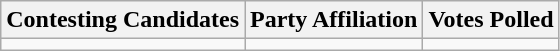<table class="wikitable sortable">
<tr>
<th>Contesting Candidates</th>
<th>Party Affiliation</th>
<th>Votes Polled</th>
</tr>
<tr Col r Sardar Ayub Khan Gadhi PML-N>
<td></td>
<td></td>
<td></td>
</tr>
</table>
